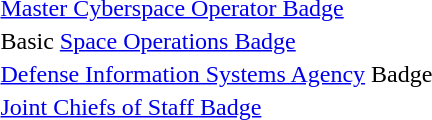<table>
<tr>
<td></td>
<td><a href='#'>Master Cyberspace Operator Badge</a></td>
</tr>
<tr>
<td></td>
<td>Basic <a href='#'>Space Operations Badge</a></td>
</tr>
<tr>
<td></td>
<td><a href='#'>Defense Information Systems Agency</a> Badge</td>
</tr>
<tr>
<td></td>
<td><a href='#'>Joint Chiefs of Staff Badge</a></td>
</tr>
</table>
